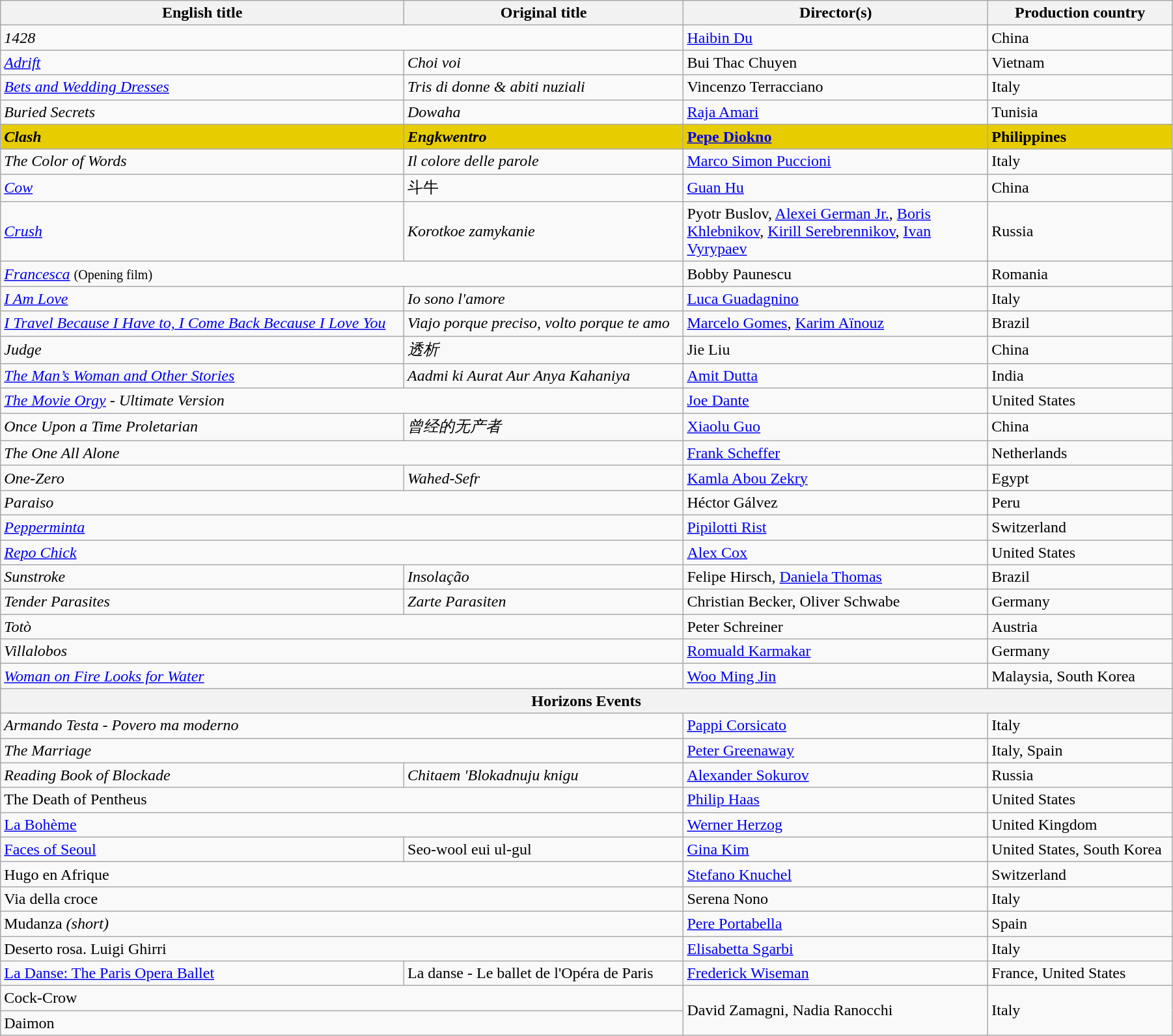<table class="wikitable" style="width:95%; margin-bottom:0px">
<tr>
<th>English title</th>
<th>Original title</th>
<th width="26%">Director(s)</th>
<th>Production country</th>
</tr>
<tr>
<td colspan=2><em>1428</em></td>
<td data-sort-value="Du"><a href='#'>Haibin Du</a></td>
<td>China</td>
</tr>
<tr>
<td><em><a href='#'>Adrift</a></em></td>
<td data-sort-value="Chuyen"><em>Choi voi</em></td>
<td>Bui Thac Chuyen</td>
<td>Vietnam</td>
</tr>
<tr>
<td><em><a href='#'>Bets and Wedding Dresses</a></em></td>
<td><em>Tris di donne & abiti nuziali</em></td>
<td data-sort-value="Terracciano">Vincenzo Terracciano</td>
<td>Italy</td>
</tr>
<tr>
<td><em>Buried Secrets</em></td>
<td><em>Dowaha</em></td>
<td data-sort-value="Amari"><a href='#'>Raja Amari</a></td>
<td>Tunisia</td>
</tr>
<tr style="background:#E7CD00;">
<td><strong><em>Clash</em></strong></td>
<td><strong><em>Engkwentro</em></strong></td>
<td data-sort-value="Diokno"><a href='#'><strong>Pepe Diokno</strong></a></td>
<td><strong>Philippines</strong></td>
</tr>
<tr>
<td data-sort-value="Color"><em>The Color of Words</em></td>
<td data-sort-value="Colore"><em>Il colore delle parole</em></td>
<td data-sort-value="Puccioni"><a href='#'>Marco Simon Puccioni</a></td>
<td>Italy</td>
</tr>
<tr>
<td><em><a href='#'>Cow</a></em></td>
<td>斗牛</td>
<td data-sort-value="Hu"><a href='#'>Guan Hu</a></td>
<td>China</td>
</tr>
<tr>
<td><em><a href='#'>Crush</a></em></td>
<td><em>Korotkoe zamykanie</em></td>
<td data-sort-value="Buslov">Pyotr Buslov, <a href='#'>Alexei German Jr.</a>, <a href='#'>Boris Khlebnikov</a>, <a href='#'>Kirill Serebrennikov</a>, <a href='#'>Ivan Vyrypaev</a></td>
<td>Russia</td>
</tr>
<tr>
<td colspan=2><em><a href='#'>Francesca</a></em> <small>(Opening film)</small></td>
<td data-sort-value="Paunescu">Bobby Paunescu</td>
<td>Romania</td>
</tr>
<tr>
<td><em><a href='#'>I Am Love</a></em></td>
<td><em>Io sono l'amore</em></td>
<td data-sort-value="Guadagnino"><a href='#'>Luca Guadagnino</a></td>
<td>Italy</td>
</tr>
<tr>
<td><em><a href='#'>I Travel Because I Have to, I Come Back Because I Love You</a></em></td>
<td><em>Viajo porque preciso, volto porque te amo</em></td>
<td data-sort-value="Gomes"><a href='#'>Marcelo Gomes</a>, <a href='#'>Karim Aïnouz</a></td>
<td>Brazil</td>
</tr>
<tr>
<td><em>Judge</em></td>
<td><em>透析</em></td>
<td data-sort-value="Liu">Jie Liu</td>
<td>China</td>
</tr>
<tr>
<td data-sort-value="Mans"><em><a href='#'>The Man’s Woman and Other Stories</a></em></td>
<td><em>Aadmi ki Aurat Aur Anya Kahaniya</em></td>
<td data-sort-value="Dutta"><a href='#'>Amit Dutta</a></td>
<td>India</td>
</tr>
<tr>
<td colspan=2 data-sort-value="Movie"><em><a href='#'>The Movie Orgy</a> - Ultimate Version</em></td>
<td data-sort-value="Dante"><a href='#'>Joe Dante</a></td>
<td>United States</td>
</tr>
<tr>
<td><em>Once Upon a Time Proletarian</em></td>
<td><em>曾经的无产者</em></td>
<td data-sort-value="Guo"><a href='#'>Xiaolu Guo</a></td>
<td>China</td>
</tr>
<tr>
<td colspan=2 data-sort-value="One A"><em>The One All Alone</em></td>
<td data-sort-value="Scheffer"><a href='#'>Frank Scheffer</a></td>
<td>Netherlands</td>
</tr>
<tr>
<td><em>One-Zero</em></td>
<td><em>Wahed-Sefr</em></td>
<td data-sort-value="Abou Zekry"><a href='#'>Kamla Abou Zekry</a></td>
<td>Egypt</td>
</tr>
<tr>
<td colspan=2><em>Paraiso</em></td>
<td data-sort-value="Galvez">Héctor Gálvez</td>
<td>Peru</td>
</tr>
<tr>
<td colspan=2><em><a href='#'>Pepperminta</a></em></td>
<td data-sort-value="Rist"><a href='#'>Pipilotti Rist</a></td>
<td>Switzerland</td>
</tr>
<tr>
<td colspan=2><em><a href='#'>Repo Chick</a></em></td>
<td data-sort-value="Cox"><a href='#'>Alex Cox</a></td>
<td>United States</td>
</tr>
<tr>
<td><em>Sunstroke</em></td>
<td><em>Insolação</em></td>
<td data-sort-value="Thomas">Felipe Hirsch, <a href='#'>Daniela Thomas</a></td>
<td>Brazil</td>
</tr>
<tr>
<td><em>Tender Parasites</em></td>
<td><em>Zarte Parasiten</em></td>
<td data-sort-value="Becker">Christian Becker, Oliver Schwabe</td>
<td>Germany</td>
</tr>
<tr>
<td colspan=2><em>Totò</em></td>
<td data-sort-value="Schreiner">Peter Schreiner</td>
<td>Austria</td>
</tr>
<tr>
<td colspan=2><em>Villalobos</em></td>
<td data-sort-value="Karmakar"><a href='#'>Romuald Karmakar</a></td>
<td>Germany</td>
</tr>
<tr>
<td colspan=2><em><a href='#'>Woman on Fire Looks for Water</a></em></td>
<td data-sort-value="Jin"><a href='#'>Woo Ming Jin</a></td>
<td>Malaysia, South Korea</td>
</tr>
<tr>
<th colspan="4">Horizons Events</th>
</tr>
<tr>
<td colspan="2"><em>Armando Testa - Povero ma moderno</em></td>
<td><a href='#'>Pappi Corsicato</a></td>
<td>Italy</td>
</tr>
<tr>
<td colspan="2"><em>The Marriage</em></td>
<td><a href='#'>Peter Greenaway</a></td>
<td>Italy, Spain</td>
</tr>
<tr>
<td><em>Reading Book of Blockade</em></td>
<td><em>Chitaem 'Blokadnuju knigu<strong></td>
<td><a href='#'>Alexander Sokurov</a></td>
<td>Russia</td>
</tr>
<tr>
<td colspan="2"></em>The Death of Pentheus<em></td>
<td><a href='#'>Philip Haas</a></td>
<td>United States</td>
</tr>
<tr>
<td colspan="2"></em><a href='#'>La Bohème</a><em></td>
<td><a href='#'>Werner Herzog</a></td>
<td>United Kingdom</td>
</tr>
<tr>
<td></em><a href='#'>Faces of Seoul</a><em></td>
<td></em>Seo-wool eui ul-gul<em></td>
<td><a href='#'>Gina Kim</a></td>
<td>United States, South Korea</td>
</tr>
<tr>
<td colspan="2"></em>Hugo en Afrique<em></td>
<td><a href='#'>Stefano Knuchel</a></td>
<td>Switzerland</td>
</tr>
<tr>
<td colspan="2"></em>Via della croce<em></td>
<td>Serena Nono</td>
<td>Italy</td>
</tr>
<tr>
<td colspan="2"></em>Mudanza<em> (short)</td>
<td><a href='#'>Pere Portabella</a></td>
<td>Spain</td>
</tr>
<tr>
<td colspan="2"></em>Deserto rosa. Luigi Ghirri<em></td>
<td><a href='#'>Elisabetta Sgarbi</a></td>
<td>Italy</td>
</tr>
<tr>
<td></em><a href='#'>La Danse: The Paris Opera Ballet</a><em></td>
<td></em>La danse - Le ballet de l'Opéra de Paris<em></td>
<td><a href='#'>Frederick Wiseman</a></td>
<td>France, United States</td>
</tr>
<tr>
<td colspan="2"></em>Cock-Crow<em></td>
<td rowspan="2">David Zamagni, Nadia Ranocchi</td>
<td rowspan="2">Italy</td>
</tr>
<tr>
<td colspan="2"></em>Daimon<em></td>
</tr>
</table>
